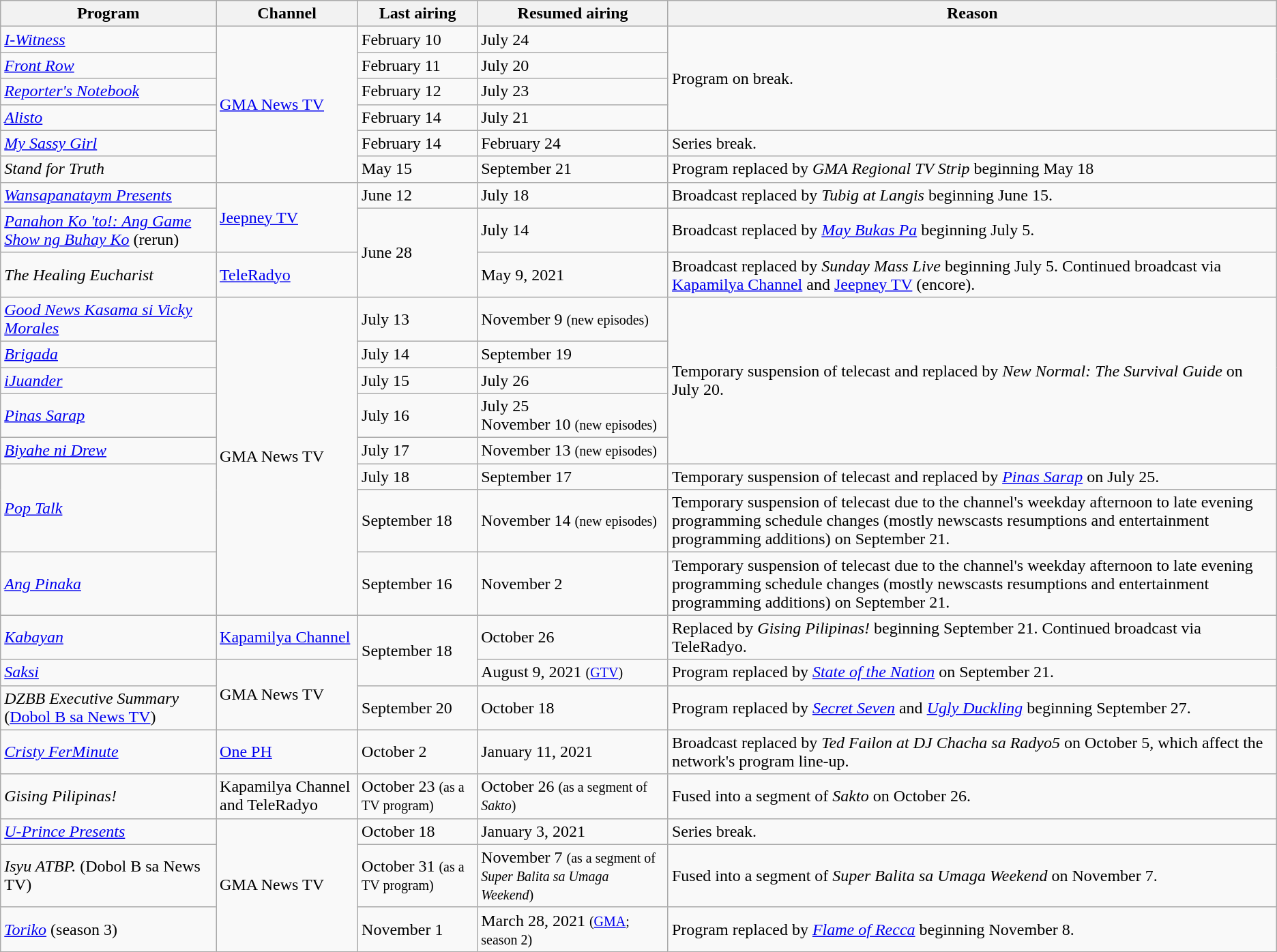<table class="wikitable">
<tr>
<th>Program</th>
<th>Channel</th>
<th>Last airing</th>
<th>Resumed airing</th>
<th>Reason</th>
</tr>
<tr>
<td><em><a href='#'>I-Witness</a></em></td>
<td rowspan="6"><a href='#'>GMA News TV</a></td>
<td>February 10</td>
<td>July 24</td>
<td rowspan="4">Program on break.</td>
</tr>
<tr>
<td><em><a href='#'>Front Row</a></em></td>
<td>February 11</td>
<td>July 20</td>
</tr>
<tr>
<td><em><a href='#'>Reporter's Notebook</a></em></td>
<td>February 12</td>
<td>July 23</td>
</tr>
<tr>
<td><em><a href='#'>Alisto</a></em></td>
<td>February 14</td>
<td>July 21</td>
</tr>
<tr>
<td><em><a href='#'>My Sassy Girl</a></em></td>
<td>February 14</td>
<td>February 24</td>
<td>Series break.</td>
</tr>
<tr>
<td><em>Stand for Truth</em></td>
<td>May 15</td>
<td>September 21</td>
<td>Program replaced by <em>GMA Regional TV Strip</em> beginning May 18</td>
</tr>
<tr>
<td><em><a href='#'>Wansapanataym Presents</a></em></td>
<td rowspan=2><a href='#'>Jeepney TV</a></td>
<td>June 12</td>
<td>July 18</td>
<td>Broadcast replaced by <em>Tubig at Langis</em> beginning June 15.</td>
</tr>
<tr>
<td><em><a href='#'>Panahon Ko 'to!: Ang Game Show ng Buhay Ko</a></em> (rerun)</td>
<td rowspan=2>June 28</td>
<td>July 14</td>
<td>Broadcast replaced by <em><a href='#'>May Bukas Pa</a></em> beginning July 5.</td>
</tr>
<tr>
<td><em>The Healing Eucharist</em></td>
<td><a href='#'>TeleRadyo</a></td>
<td>May 9, 2021</td>
<td>Broadcast replaced by <em>Sunday Mass Live</em> beginning July 5. Continued broadcast via <a href='#'>Kapamilya Channel</a> and <a href='#'>Jeepney TV</a> (encore).</td>
</tr>
<tr>
<td><em><a href='#'>Good News Kasama si Vicky Morales</a></em></td>
<td rowspan="8">GMA News TV</td>
<td>July 13</td>
<td>November 9 <small>(new episodes)</small></td>
<td rowspan="5">Temporary suspension of telecast and replaced by <em>New Normal: The Survival Guide</em> on July 20.</td>
</tr>
<tr>
<td><em><a href='#'>Brigada</a></em></td>
<td>July 14</td>
<td>September 19</td>
</tr>
<tr>
<td><em><a href='#'>iJuander</a></em></td>
<td>July 15</td>
<td>July 26</td>
</tr>
<tr>
<td><em><a href='#'>Pinas Sarap</a></em></td>
<td>July 16</td>
<td>July 25<br>November 10 <small>(new episodes)</small></td>
</tr>
<tr>
<td><em><a href='#'>Biyahe ni Drew</a></em></td>
<td>July 17</td>
<td>November 13 <small>(new episodes)</small></td>
</tr>
<tr>
<td rowspan="2"><em><a href='#'>Pop Talk</a></em></td>
<td>July 18</td>
<td>September 17</td>
<td>Temporary suspension of telecast and replaced by <em><a href='#'>Pinas Sarap</a></em> on July 25.</td>
</tr>
<tr>
<td>September 18</td>
<td>November 14 <small>(new episodes)</small></td>
<td>Temporary suspension of telecast due to the channel's weekday afternoon to late evening programming schedule changes (mostly newscasts resumptions and entertainment programming additions) on September 21.</td>
</tr>
<tr>
<td><em><a href='#'>Ang Pinaka</a></em></td>
<td>September 16</td>
<td>November 2</td>
<td>Temporary suspension of telecast due to the channel's weekday afternoon to late evening programming schedule changes (mostly newscasts resumptions and entertainment programming additions) on September 21.</td>
</tr>
<tr>
<td><em><a href='#'>Kabayan</a></em></td>
<td><a href='#'>Kapamilya Channel</a></td>
<td rowspan=2>September 18</td>
<td>October 26</td>
<td>Replaced by <em>Gising Pilipinas!</em> beginning September 21. Continued broadcast via TeleRadyo.</td>
</tr>
<tr>
<td><em><a href='#'>Saksi</a></em></td>
<td rowspan="2">GMA News TV</td>
<td>August 9, 2021 <small>(<a href='#'>GTV</a>)</small></td>
<td>Program replaced by <em><a href='#'>State of the Nation</a></em> on September 21.</td>
</tr>
<tr>
<td><em>DZBB Executive Summary</em> (<a href='#'>Dobol B sa News TV</a>)</td>
<td>September 20</td>
<td>October 18</td>
<td>Program replaced by <em><a href='#'>Secret Seven</a></em> and <em><a href='#'>Ugly Duckling</a></em> beginning September 27.</td>
</tr>
<tr>
<td><em><a href='#'>Cristy FerMinute</a></em></td>
<td><a href='#'>One PH</a></td>
<td>October 2</td>
<td>January 11, 2021</td>
<td>Broadcast replaced by <em>Ted Failon at DJ Chacha sa Radyo5</em> on October 5, which affect the network's program line-up.</td>
</tr>
<tr>
<td><em>Gising Pilipinas!</em></td>
<td>Kapamilya Channel and TeleRadyo</td>
<td>October 23 <small>(as a TV program)</small></td>
<td>October 26 <small>(as a segment of <em>Sakto</em>)</small></td>
<td>Fused into a segment of <em>Sakto</em> on October 26.</td>
</tr>
<tr>
<td><em><a href='#'>U-Prince Presents</a></em></td>
<td rowspan="3">GMA News TV</td>
<td>October 18</td>
<td>January 3, 2021</td>
<td>Series break.</td>
</tr>
<tr>
<td><em>Isyu ATBP.</em> (Dobol B sa News TV)</td>
<td>October 31 <small>(as a TV program)</small></td>
<td>November 7 <small>(as a segment of <em>Super Balita sa Umaga Weekend</em>)</small></td>
<td>Fused into a segment of <em>Super Balita sa Umaga Weekend</em> on November 7.</td>
</tr>
<tr>
<td><em><a href='#'>Toriko</a></em> (season 3)</td>
<td>November 1</td>
<td>March 28, 2021 <small>(<a href='#'>GMA</a>; season 2)</small></td>
<td>Program replaced by <em><a href='#'>Flame of Recca</a></em> beginning November 8.</td>
</tr>
</table>
